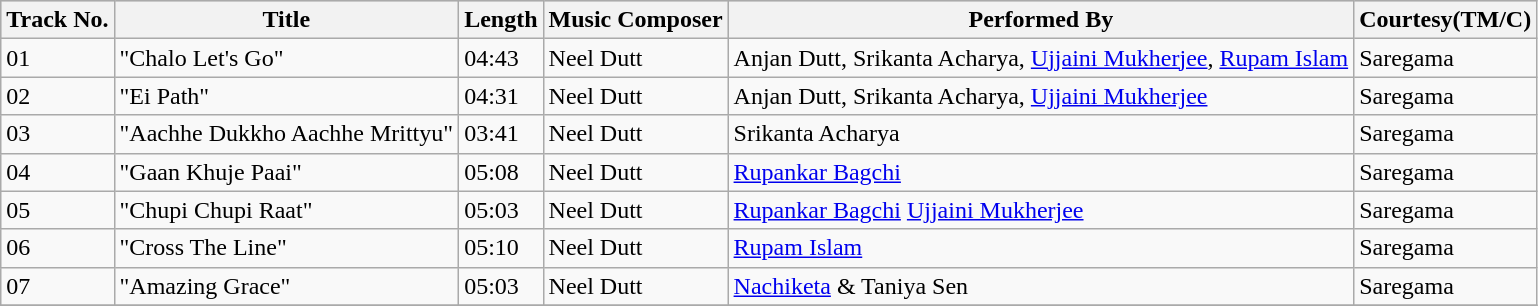<table class="wikitable">
<tr style="background:#ccc; text-align:center;">
<th>Track No.</th>
<th>Title</th>
<th>Length</th>
<th>Music Composer</th>
<th>Performed By</th>
<th>Courtesy(TM/C)</th>
</tr>
<tr>
<td>01</td>
<td>"Chalo Let's Go"</td>
<td>04:43</td>
<td>Neel Dutt</td>
<td>Anjan Dutt, Srikanta Acharya, <a href='#'>Ujjaini Mukherjee</a>, <a href='#'>Rupam Islam</a></td>
<td>Saregama</td>
</tr>
<tr>
<td>02</td>
<td>"Ei Path"</td>
<td>04:31</td>
<td>Neel Dutt</td>
<td>Anjan Dutt, Srikanta Acharya, <a href='#'>Ujjaini Mukherjee</a></td>
<td>Saregama</td>
</tr>
<tr>
<td>03</td>
<td>"Aachhe Dukkho Aachhe Mrittyu"</td>
<td>03:41</td>
<td>Neel Dutt</td>
<td>Srikanta Acharya</td>
<td>Saregama</td>
</tr>
<tr>
<td>04</td>
<td>"Gaan Khuje Paai"</td>
<td>05:08</td>
<td>Neel Dutt</td>
<td><a href='#'>Rupankar Bagchi</a></td>
<td>Saregama</td>
</tr>
<tr>
<td>05</td>
<td>"Chupi Chupi Raat"</td>
<td>05:03</td>
<td>Neel Dutt</td>
<td><a href='#'>Rupankar Bagchi</a> <a href='#'>Ujjaini Mukherjee</a></td>
<td>Saregama</td>
</tr>
<tr>
<td>06</td>
<td>"Cross The Line"</td>
<td>05:10</td>
<td>Neel Dutt</td>
<td><a href='#'>Rupam Islam</a></td>
<td>Saregama</td>
</tr>
<tr>
<td>07</td>
<td>"Amazing Grace"</td>
<td>05:03</td>
<td>Neel Dutt</td>
<td><a href='#'>Nachiketa</a> & Taniya Sen</td>
<td>Saregama</td>
</tr>
<tr>
</tr>
</table>
